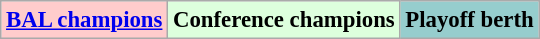<table class="wikitable" style="font-size:95%">
<tr>
<td align="center" bgcolor="#FFCCCC"><strong><a href='#'>BAL champions</a></strong></td>
<td align="center" bgcolor="#DDFFDD"><strong>Conference champions</strong></td>
<td align="center" bgcolor="#96CDCD"><strong>Playoff berth</strong></td>
</tr>
</table>
